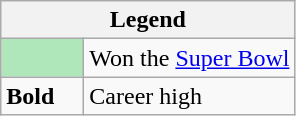<table class="wikitable">
<tr>
<th colspan="2">Legend</th>
</tr>
<tr>
<td style="background:#afe6ba; width:3em;"></td>
<td>Won the <a href='#'>Super Bowl</a></td>
</tr>
<tr>
<td><strong>Bold</strong></td>
<td>Career high</td>
</tr>
</table>
